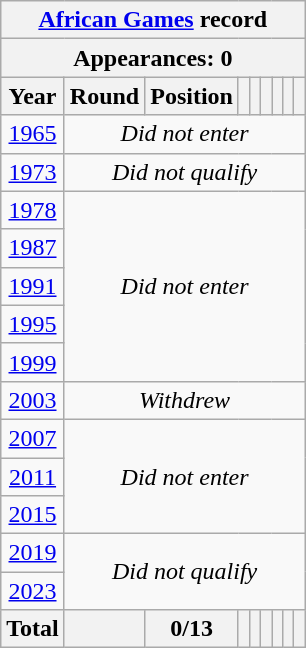<table class="wikitable" style="text-align: center;">
<tr>
<th colspan=9><a href='#'>African Games</a> record</th>
</tr>
<tr>
<th colspan=9>Appearances: 0</th>
</tr>
<tr>
<th>Year</th>
<th>Round</th>
<th>Position</th>
<th></th>
<th></th>
<th></th>
<th></th>
<th></th>
<th></th>
</tr>
<tr>
<td> <a href='#'>1965</a></td>
<td colspan=8><em>Did not enter</em></td>
</tr>
<tr>
<td> <a href='#'>1973</a></td>
<td colspan=8><em>Did not qualify</em></td>
</tr>
<tr>
<td> <a href='#'>1978</a></td>
<td colspan=8 rowspan=5><em>Did not enter</em></td>
</tr>
<tr>
<td> <a href='#'>1987</a></td>
</tr>
<tr>
<td> <a href='#'>1991</a></td>
</tr>
<tr>
<td> <a href='#'>1995</a></td>
</tr>
<tr>
<td> <a href='#'>1999</a></td>
</tr>
<tr>
<td> <a href='#'>2003</a></td>
<td colspan=8><em>Withdrew</em></td>
</tr>
<tr>
<td> <a href='#'>2007</a></td>
<td colspan=8 rowspan=3><em>Did not enter</em></td>
</tr>
<tr>
<td> <a href='#'>2011</a></td>
</tr>
<tr>
<td> <a href='#'>2015</a></td>
</tr>
<tr>
<td> <a href='#'>2019</a></td>
<td colspan=8 rowspan=2><em>Did not qualify</em></td>
</tr>
<tr>
<td> <a href='#'>2023</a></td>
</tr>
<tr>
<th>Total</th>
<th></th>
<th>0/13</th>
<th></th>
<th></th>
<th></th>
<th></th>
<th></th>
<th></th>
</tr>
</table>
